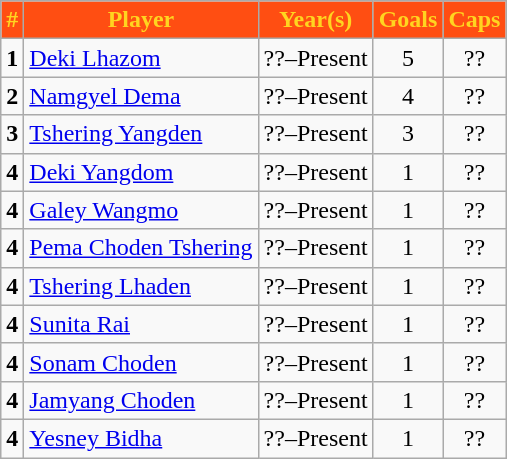<table class="wikitable sortable">
<tr>
<th style="background:#FF4E12;color:#FFD520">#</th>
<th style="background:#FF4E12;color:#FFD520">Player</th>
<th style="background:#FF4E12;color:#FFD520">Year(s)</th>
<th style="background:#FF4E12;color:#FFD520">Goals</th>
<th style="background:#FF4E12;color:#FFD520">Caps</th>
</tr>
<tr>
<td align=center><strong>1</strong></td>
<td><a href='#'>Deki Lhazom</a></td>
<td>??–Present</td>
<td align=center>5</td>
<td align=center>??</td>
</tr>
<tr>
<td align=center><strong>2</strong></td>
<td><a href='#'>Namgyel Dema</a></td>
<td>??–Present</td>
<td align=center>4</td>
<td align=center>??</td>
</tr>
<tr>
<td align=center><strong>3</strong></td>
<td><a href='#'>Tshering Yangden</a></td>
<td>??–Present</td>
<td align=center>3</td>
<td align=center>??</td>
</tr>
<tr>
<td align=center><strong>4</strong></td>
<td><a href='#'>Deki Yangdom</a></td>
<td>??–Present</td>
<td align=center>1</td>
<td align=center>??</td>
</tr>
<tr>
<td align=center><strong>4</strong></td>
<td><a href='#'>Galey Wangmo</a></td>
<td>??–Present</td>
<td align=center>1</td>
<td align=center>??</td>
</tr>
<tr>
<td align=center><strong>4</strong></td>
<td><a href='#'>Pema Choden Tshering</a></td>
<td>??–Present</td>
<td align=center>1</td>
<td align=center>??</td>
</tr>
<tr>
<td align=center><strong>4</strong></td>
<td><a href='#'>Tshering Lhaden</a></td>
<td>??–Present</td>
<td align=center>1</td>
<td align=center>??</td>
</tr>
<tr>
<td align=center><strong>4</strong></td>
<td><a href='#'>Sunita Rai</a></td>
<td>??–Present</td>
<td align=center>1</td>
<td align=center>??</td>
</tr>
<tr>
<td align=center><strong>4</strong></td>
<td><a href='#'>Sonam Choden</a></td>
<td>??–Present</td>
<td align=center>1</td>
<td align=center>??</td>
</tr>
<tr>
<td align=center><strong>4</strong></td>
<td><a href='#'>Jamyang Choden</a></td>
<td>??–Present</td>
<td align=center>1</td>
<td align=center>??</td>
</tr>
<tr>
<td align=center><strong>4</strong></td>
<td><a href='#'>Yesney Bidha</a></td>
<td>??–Present</td>
<td align=center>1</td>
<td align=center>??</td>
</tr>
</table>
